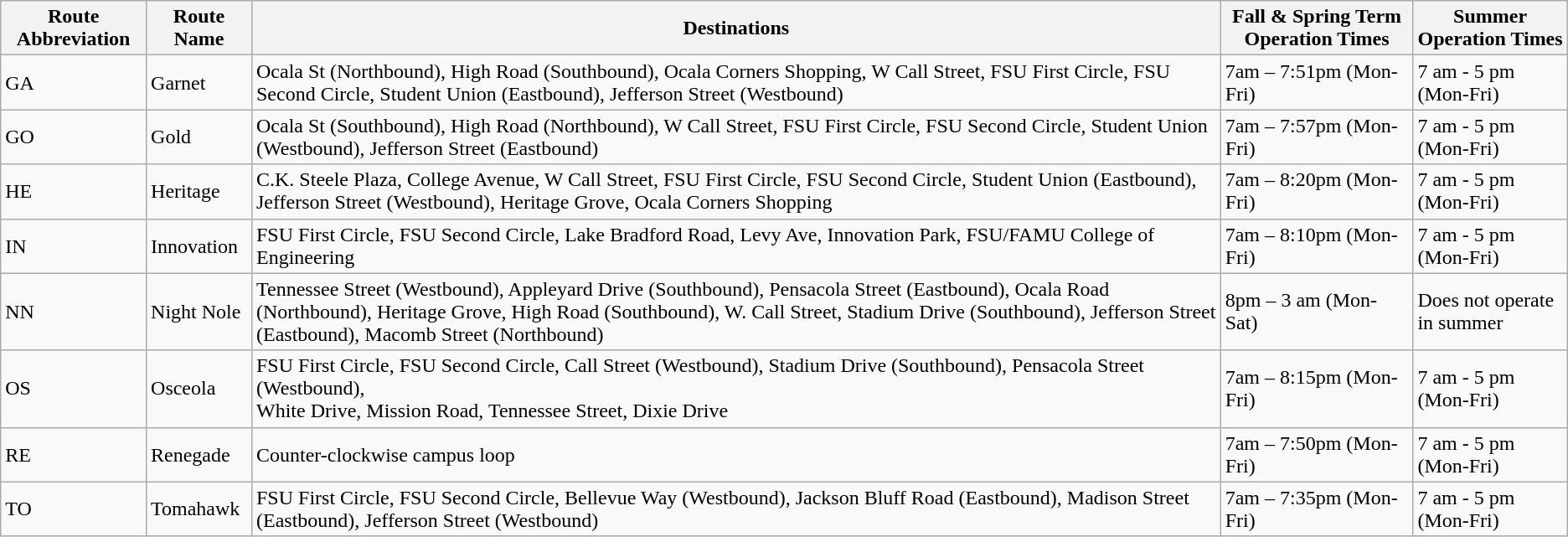<table class="wikitable">
<tr>
<th>Route Abbreviation</th>
<th>Route Name</th>
<th>Destinations</th>
<th>Fall & Spring Term Operation Times</th>
<th>Summer Operation Times</th>
</tr>
<tr>
<td>GA</td>
<td>Garnet</td>
<td>Ocala St (Northbound), High Road (Southbound), Ocala Corners Shopping, W Call Street, FSU First Circle, FSU Second Circle, Student Union (Eastbound), Jefferson Street (Westbound)</td>
<td>7am – 7:51pm (Mon-Fri)</td>
<td>7 am - 5 pm (Mon-Fri)</td>
</tr>
<tr>
<td>GO</td>
<td>Gold</td>
<td>Ocala St (Southbound), High Road (Northbound), W Call Street, FSU First Circle, FSU Second Circle, Student Union (Westbound), Jefferson Street (Eastbound)</td>
<td>7am – 7:57pm (Mon-Fri)</td>
<td>7 am - 5 pm (Mon-Fri)</td>
</tr>
<tr>
<td>HE</td>
<td>Heritage</td>
<td>C.K. Steele Plaza, College Avenue, W Call Street, FSU First Circle, FSU Second Circle, Student Union (Eastbound), Jefferson Street (Westbound), Heritage Grove, Ocala Corners Shopping</td>
<td>7am – 8:20pm (Mon-Fri)</td>
<td>7 am - 5 pm (Mon-Fri)</td>
</tr>
<tr>
<td>IN</td>
<td>Innovation</td>
<td>FSU First Circle, FSU Second Circle, Lake Bradford Road, Levy Ave, Innovation Park, FSU/FAMU College of Engineering</td>
<td>7am – 8:10pm (Mon-Fri)</td>
<td>7 am - 5 pm (Mon-Fri)</td>
</tr>
<tr>
<td>NN</td>
<td>Night Nole</td>
<td>Tennessee Street (Westbound), Appleyard Drive (Southbound), Pensacola Street (Eastbound), Ocala Road (Northbound), Heritage Grove, High Road (Southbound), W. Call Street, Stadium Drive (Southbound), Jefferson Street (Eastbound), Macomb Street (Northbound)</td>
<td>8pm – 3 am (Mon-Sat)</td>
<td>Does not operate in summer</td>
</tr>
<tr>
<td>OS</td>
<td>Osceola</td>
<td>FSU First Circle, FSU Second Circle, Call Street (Westbound), Stadium Drive (Southbound), Pensacola Street (Westbound),<br>White Drive, Mission Road, Tennessee Street, Dixie Drive</td>
<td>7am – 8:15pm (Mon-Fri)</td>
<td>7 am - 5 pm (Mon-Fri)</td>
</tr>
<tr>
<td>RE</td>
<td>Renegade</td>
<td>Counter-clockwise campus loop</td>
<td>7am – 7:50pm (Mon-Fri)</td>
<td>7 am - 5 pm (Mon-Fri)</td>
</tr>
<tr>
<td>TO</td>
<td>Tomahawk</td>
<td>FSU First Circle, FSU Second Circle, Bellevue Way (Westbound), Jackson Bluff Road (Eastbound), Madison Street (Eastbound), Jefferson Street (Westbound)</td>
<td>7am – 7:35pm (Mon-Fri)</td>
<td>7 am - 5 pm (Mon-Fri)</td>
</tr>
</table>
